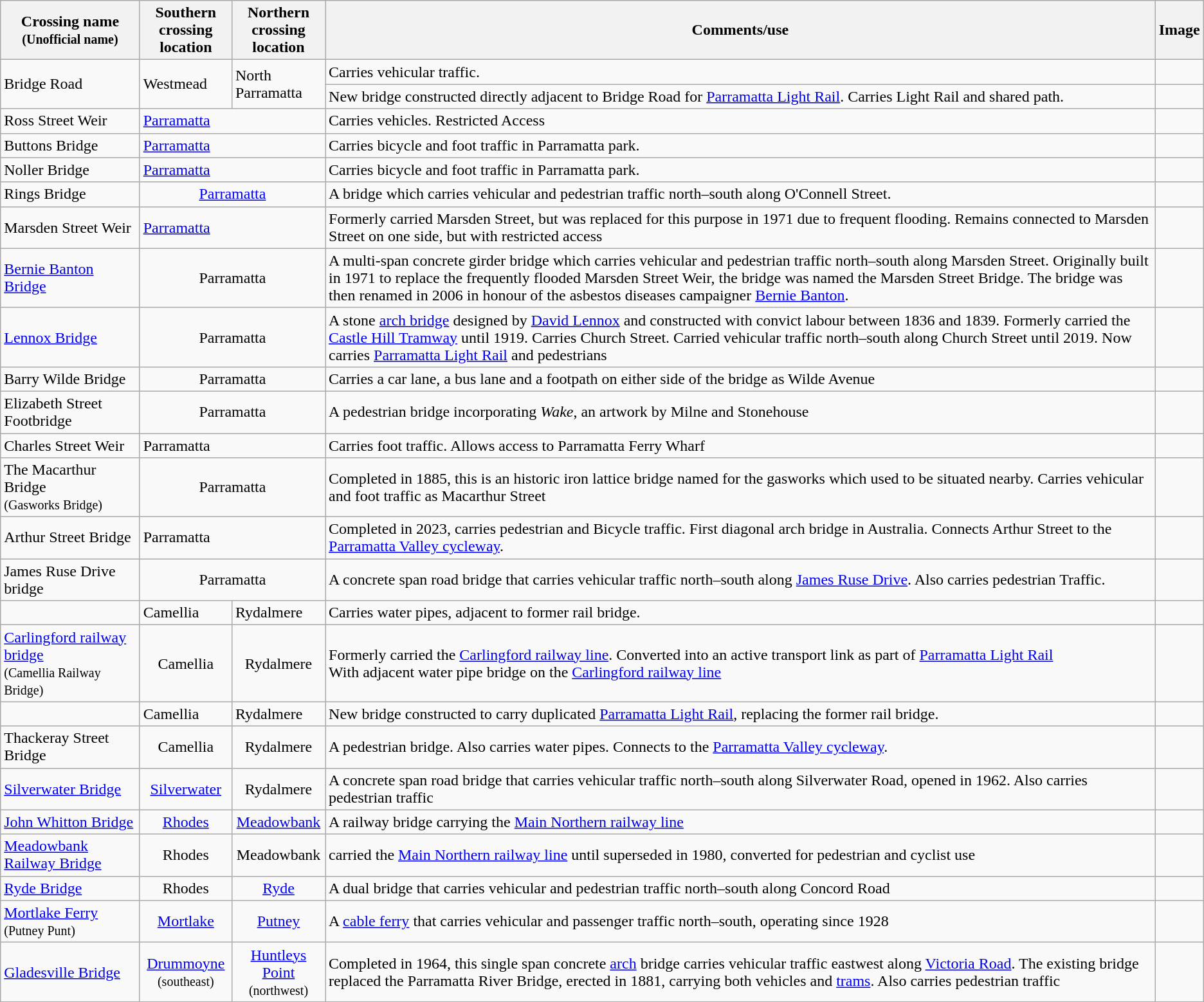<table class="wikitable">
<tr>
<th width="150pt">Crossing name<br><small>(Unofficial name)</small></th>
<th width="90pt">Southern crossing location</th>
<th width="90pt">Northern crossing location</th>
<th width="1050pt">Comments/use</th>
<th>Image</th>
</tr>
<tr>
<td rowspan="2">Bridge Road</td>
<td rowspan="2">Westmead</td>
<td rowspan="2">North Parramatta</td>
<td>Carries vehicular traffic.</td>
<td></td>
</tr>
<tr>
<td>New bridge constructed directly adjacent to Bridge Road for <a href='#'>Parramatta Light Rail</a>. Carries Light Rail and shared path.</td>
<td></td>
</tr>
<tr>
<td>Ross Street Weir</td>
<td colspan="2"><a href='#'>Parramatta</a></td>
<td>Carries vehicles. Restricted Access</td>
<td></td>
</tr>
<tr>
<td>Buttons Bridge</td>
<td colspan="2"><a href='#'>Parramatta</a></td>
<td>Carries bicycle and foot traffic in Parramatta park.</td>
<td></td>
</tr>
<tr>
<td>Noller Bridge</td>
<td colspan="2"><a href='#'>Parramatta</a></td>
<td>Carries bicycle and foot traffic in Parramatta park.</td>
<td></td>
</tr>
<tr>
<td>Rings Bridge</td>
<td colspan=2 align="center"><a href='#'>Parramatta</a></td>
<td>A bridge which carries vehicular and pedestrian traffic north–south along O'Connell Street.</td>
<td align="center"></td>
</tr>
<tr>
<td>Marsden Street Weir</td>
<td colspan="2"><a href='#'>Parramatta</a></td>
<td>Formerly carried Marsden Street, but was replaced for this purpose in 1971 due to frequent flooding. Remains connected to Marsden Street on one side, but with restricted access</td>
<td></td>
</tr>
<tr>
<td><a href='#'>Bernie Banton Bridge</a></td>
<td colspan=2 align="center">Parramatta</td>
<td>A multi-span concrete girder bridge which carries vehicular and pedestrian traffic north–south along Marsden Street. Originally built in 1971 to replace the frequently flooded Marsden Street Weir, the bridge was named the Marsden Street Bridge. The bridge was then renamed in 2006 in honour of the asbestos diseases campaigner <a href='#'>Bernie Banton</a>.</td>
<td align="center"></td>
</tr>
<tr>
<td><a href='#'>Lennox Bridge</a></td>
<td colspan=2 align="center">Parramatta</td>
<td>A stone <a href='#'>arch bridge</a> designed by <a href='#'>David Lennox</a> and constructed with convict labour between 1836 and 1839. Formerly carried the <a href='#'>Castle Hill Tramway</a> until 1919. Carries Church Street. Carried vehicular traffic north–south along Church Street until 2019. Now carries <a href='#'>Parramatta Light Rail</a> and pedestrians</td>
<td align="center"></td>
</tr>
<tr>
<td>Barry Wilde Bridge</td>
<td colspan=2 align="center">Parramatta</td>
<td>Carries a car lane, a bus lane and a footpath on either side of the bridge as Wilde Avenue</td>
<td align="center"></td>
</tr>
<tr>
<td>Elizabeth Street Footbridge</td>
<td colspan=2 align="center">Parramatta</td>
<td>A pedestrian bridge incorporating <em>Wake</em>, an artwork by Milne and Stonehouse</td>
<td align="center"></td>
</tr>
<tr>
<td>Charles Street Weir</td>
<td colspan="2">Parramatta</td>
<td>Carries foot traffic. Allows access to Parramatta Ferry Wharf</td>
<td></td>
</tr>
<tr>
<td>The Macarthur Bridge<br><small>(Gasworks Bridge)</small></td>
<td colspan="2" align="center">Parramatta</td>
<td>Completed in 1885, this is an historic iron lattice bridge named for the gasworks which used to be situated nearby. Carries vehicular and foot traffic as Macarthur Street</td>
<td align="center"></td>
</tr>
<tr>
<td>Arthur Street Bridge</td>
<td colspan="2">Parramatta</td>
<td>Completed in 2023, carries pedestrian and Bicycle traffic. First diagonal arch bridge in Australia. Connects Arthur Street to the <a href='#'>Parramatta Valley cycleway</a>.</td>
<td></td>
</tr>
<tr>
<td>James Ruse Drive bridge</td>
<td colspan="2" align="center">Parramatta</td>
<td>A concrete span road bridge that carries vehicular traffic north–south along <a href='#'>James Ruse Drive</a>. Also carries pedestrian Traffic.</td>
<td align="center"></td>
</tr>
<tr>
<td></td>
<td>Camellia</td>
<td>Rydalmere</td>
<td>Carries water pipes, adjacent to former rail bridge.</td>
<td></td>
</tr>
<tr>
<td><a href='#'>Carlingford railway bridge</a><br><small>(Camellia Railway Bridge)</small></td>
<td align="center">Camellia</td>
<td align="center">Rydalmere</td>
<td>Formerly carried the <a href='#'>Carlingford railway line</a>. Converted into an active transport link as part of <a href='#'>Parramatta Light Rail</a><br>With adjacent water pipe bridge on the <a href='#'>Carlingford railway line</a></td>
<td align="center"></td>
</tr>
<tr>
<td></td>
<td>Camellia</td>
<td>Rydalmere</td>
<td>New bridge constructed to carry duplicated <a href='#'>Parramatta Light Rail</a>, replacing the former rail bridge.</td>
<td></td>
</tr>
<tr>
<td>Thackeray Street Bridge</td>
<td align="center">Camellia</td>
<td align="center">Rydalmere</td>
<td>A pedestrian bridge. Also carries water pipes. Connects to the <a href='#'>Parramatta Valley cycleway</a>.</td>
<td align="center"><br></td>
</tr>
<tr>
<td><a href='#'>Silverwater Bridge</a></td>
<td align="center"><a href='#'>Silverwater</a></td>
<td align="center">Rydalmere</td>
<td>A concrete span road bridge that carries vehicular traffic north–south along Silverwater Road, opened in 1962. Also carries pedestrian traffic</td>
<td align="center"></td>
</tr>
<tr>
<td><a href='#'>John Whitton Bridge</a></td>
<td align="center"><a href='#'>Rhodes</a></td>
<td align="center"><a href='#'>Meadowbank</a></td>
<td>A railway bridge carrying the <a href='#'>Main Northern railway line</a></td>
<td align="center"></td>
</tr>
<tr>
<td><a href='#'>Meadowbank Railway Bridge</a></td>
<td align="center">Rhodes</td>
<td align="center">Meadowbank</td>
<td>carried the <a href='#'>Main Northern railway line</a> until superseded in 1980, converted for pedestrian and cyclist use</td>
<td align="center"></td>
</tr>
<tr>
<td><a href='#'>Ryde Bridge</a></td>
<td align="center">Rhodes</td>
<td align="center"><a href='#'>Ryde</a></td>
<td>A dual bridge that carries vehicular and pedestrian traffic north–south along Concord Road</td>
<td align="center"></td>
</tr>
<tr>
<td><a href='#'>Mortlake Ferry</a><br><small>(Putney Punt)</small></td>
<td align="center"><a href='#'>Mortlake</a></td>
<td align="center"><a href='#'>Putney</a></td>
<td>A <a href='#'>cable ferry</a> that carries vehicular and passenger traffic north–south, operating since 1928</td>
<td align="center"></td>
</tr>
<tr>
<td><a href='#'>Gladesville Bridge</a></td>
<td align="center"><a href='#'>Drummoyne</a><br><small>(southeast)</small></td>
<td align="center"><a href='#'>Huntleys Point</a><br><small>(northwest)</small></td>
<td>Completed in 1964, this single span concrete <a href='#'>arch</a> bridge carries vehicular traffic eastwest along <a href='#'>Victoria Road</a>. The existing bridge replaced the Parramatta River Bridge, erected in 1881, carrying both vehicles and <a href='#'>trams</a>. Also carries pedestrian traffic</td>
<td align="center"></td>
</tr>
</table>
